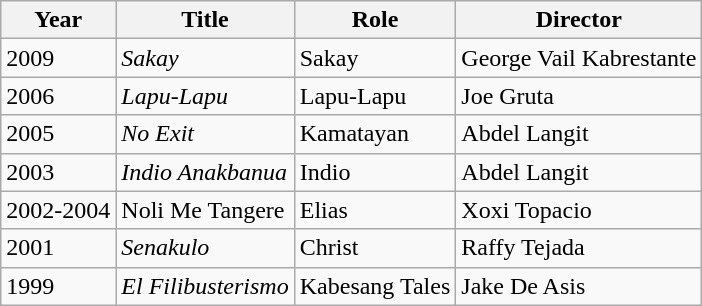<table class="wikitable sortable">
<tr>
<th>Year</th>
<th>Title</th>
<th>Role</th>
<th>Director</th>
</tr>
<tr>
<td>2009</td>
<td><em>Sakay</em></td>
<td>Sakay</td>
<td>George Vail Kabrestante</td>
</tr>
<tr>
<td>2006</td>
<td><em>Lapu-Lapu</em></td>
<td>Lapu-Lapu</td>
<td>Joe Gruta</td>
</tr>
<tr>
<td>2005</td>
<td><em>No Exit</em></td>
<td>Kamatayan</td>
<td>Abdel Langit</td>
</tr>
<tr>
<td>2003</td>
<td><em>Indio Anakbanua</em></td>
<td>Indio</td>
<td>Abdel Langit</td>
</tr>
<tr>
<td>2002-2004</td>
<td>Noli Me Tangere</td>
<td>Elias</td>
<td>Xoxi Topacio</td>
</tr>
<tr>
<td>2001</td>
<td><em>Senakulo</em></td>
<td>Christ</td>
<td>Raffy Tejada</td>
</tr>
<tr>
<td>1999</td>
<td><em>El Filibusterismo</em></td>
<td>Kabesang Tales</td>
<td>Jake De Asis</td>
</tr>
</table>
